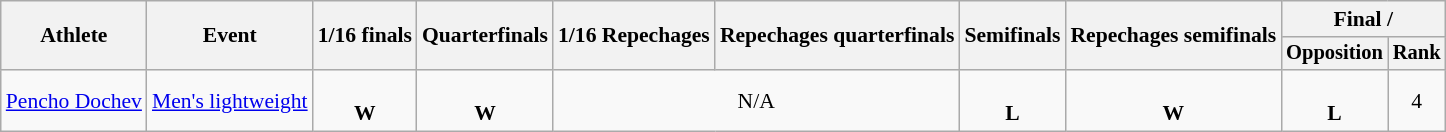<table class="wikitable" style="font-size:90%">
<tr>
<th rowspan=2>Athlete</th>
<th rowspan=2>Event</th>
<th rowspan=2>1/16 finals</th>
<th rowspan=2>Quarterfinals</th>
<th rowspan=2>1/16 Repechages</th>
<th rowspan=2>Repechages quarterfinals</th>
<th rowspan=2>Semifinals</th>
<th rowspan=2>Repechages semifinals</th>
<th colspan="2">Final / </th>
</tr>
<tr style="font-size:95%">
<th>Opposition</th>
<th>Rank</th>
</tr>
<tr align=center>
<td align=left><a href='#'>Pencho Dochev</a></td>
<td align=left rowspan=3><a href='#'>Men's lightweight</a></td>
<td><br> <strong>W</strong></td>
<td><br> <strong>W</strong></td>
<td colspan=2>N/A</td>
<td><br> <strong>L</strong></td>
<td><br> <strong>W</strong></td>
<td><br> <strong>L</strong></td>
<td>4</td>
</tr>
</table>
